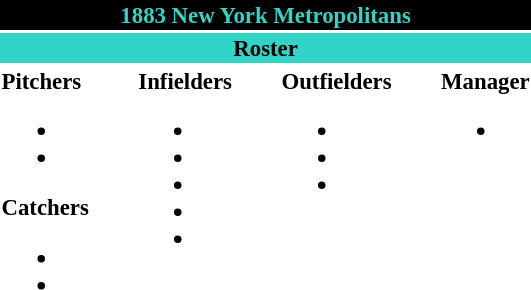<table class="toccolours" style="font-size: 95%;">
<tr>
<th colspan="10" style="background-color: black; color: #30D5C8; text-align: center;">1883 New York Metropolitans</th>
</tr>
<tr>
<td colspan="10" style="background-color: #30D5C8; color: black; text-align: center;"><strong>Roster</strong></td>
</tr>
<tr>
<td valign="top"><strong>Pitchers</strong><br><ul><li></li><li></li></ul><strong>Catchers</strong><ul><li></li><li></li></ul></td>
<td width="25px"></td>
<td valign="top"><strong>Infielders</strong><br><ul><li></li><li></li><li></li><li></li><li></li></ul></td>
<td width="25px"></td>
<td valign="top"><strong>Outfielders</strong><br><ul><li></li><li></li><li></li></ul></td>
<td width="25px"></td>
<td valign="top"><strong>Manager</strong><br><ul><li></li></ul></td>
</tr>
</table>
